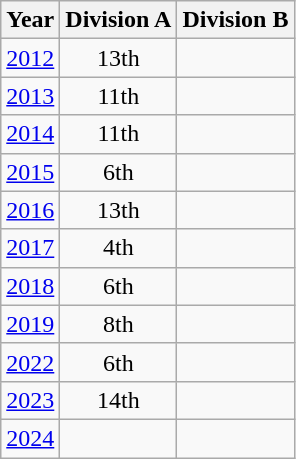<table class="wikitable" style="text-align:center">
<tr>
<th>Year</th>
<th>Division A</th>
<th>Division B</th>
</tr>
<tr>
<td><a href='#'>2012</a></td>
<td>13th</td>
<td></td>
</tr>
<tr>
<td><a href='#'>2013</a></td>
<td>11th</td>
<td></td>
</tr>
<tr>
<td><a href='#'>2014</a></td>
<td>11th</td>
<td></td>
</tr>
<tr>
<td><a href='#'>2015</a></td>
<td>6th</td>
<td></td>
</tr>
<tr>
<td><a href='#'>2016</a></td>
<td>13th</td>
<td></td>
</tr>
<tr>
<td><a href='#'>2017</a></td>
<td>4th</td>
<td></td>
</tr>
<tr>
<td><a href='#'>2018</a></td>
<td>6th</td>
<td></td>
</tr>
<tr>
<td><a href='#'>2019</a></td>
<td>8th</td>
<td></td>
</tr>
<tr>
<td><a href='#'>2022</a></td>
<td>6th</td>
<td></td>
</tr>
<tr>
<td><a href='#'>2023</a></td>
<td>14th</td>
<td></td>
</tr>
<tr>
<td><a href='#'>2024</a></td>
<td></td>
<td></td>
</tr>
</table>
